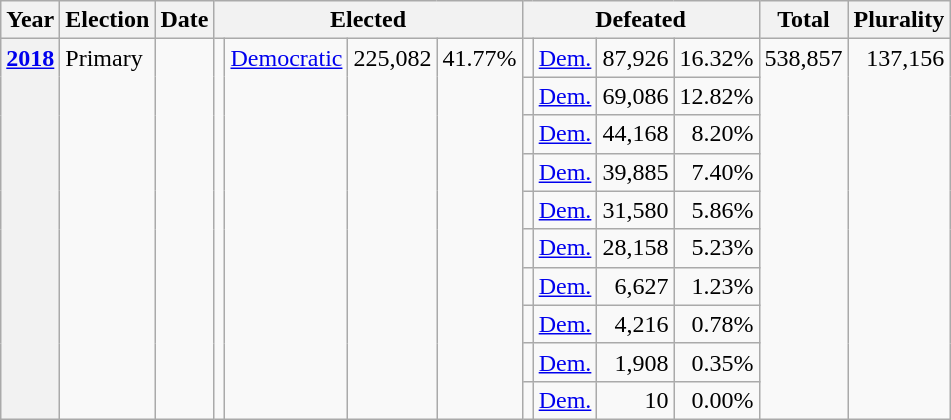<table class="wikitable">
<tr>
<th>Year</th>
<th>Election</th>
<th>Date</th>
<th colspan="4">Elected</th>
<th colspan="4">Defeated</th>
<th>Total</th>
<th>Plurality</th>
</tr>
<tr>
<th rowspan="10" valign="top"><a href='#'>2018</a></th>
<td rowspan="10" valign="top">Primary</td>
<td rowspan="10" valign="top"></td>
<td rowspan="10" valign="top"></td>
<td rowspan="10" valign="top" ><a href='#'>Democratic</a></td>
<td rowspan="10" align="right" valign="top">225,082</td>
<td rowspan="10" align="right" valign="top">41.77%</td>
<td valign="top"></td>
<td valign="top" ><a href='#'>Dem.</a></td>
<td align="right" valign="top">87,926</td>
<td align="right" valign="top">16.32%</td>
<td rowspan="10" align="right" valign="top">538,857</td>
<td rowspan="10" align="right" valign="top">137,156</td>
</tr>
<tr>
<td valign="top"></td>
<td valign="top" ><a href='#'>Dem.</a></td>
<td align="right" valign="top">69,086</td>
<td align="right" valign="top">12.82%</td>
</tr>
<tr>
<td valign="top"></td>
<td valign="top" ><a href='#'>Dem.</a></td>
<td align="right" valign="top">44,168</td>
<td align="right" valign="top">8.20%</td>
</tr>
<tr>
<td valign="top"></td>
<td valign="top" ><a href='#'>Dem.</a></td>
<td align="right" valign="top">39,885</td>
<td align="right" valign="top">7.40%</td>
</tr>
<tr>
<td valign="top"></td>
<td valign="top" ><a href='#'>Dem.</a></td>
<td align="right" valign="top">31,580</td>
<td align="right" valign="top">5.86%</td>
</tr>
<tr>
<td valign="top"></td>
<td valign="top" ><a href='#'>Dem.</a></td>
<td align="right" valign="top">28,158</td>
<td align="right" valign="top">5.23%</td>
</tr>
<tr>
<td valign="top"></td>
<td valign="top" ><a href='#'>Dem.</a></td>
<td align="right" valign="top">6,627</td>
<td align="right" valign="top">1.23%</td>
</tr>
<tr>
<td valign="top"></td>
<td valign="top" ><a href='#'>Dem.</a></td>
<td align="right" valign="top">4,216</td>
<td align="right" valign="top">0.78%</td>
</tr>
<tr>
<td valign="top"></td>
<td valign="top" ><a href='#'>Dem.</a></td>
<td align="right" valign="top">1,908</td>
<td align="right" valign="top">0.35%</td>
</tr>
<tr>
<td valign="top"></td>
<td valign="top" ><a href='#'>Dem.</a></td>
<td align="right" valign="top">10</td>
<td align="right" valign="top">0.00%</td>
</tr>
</table>
